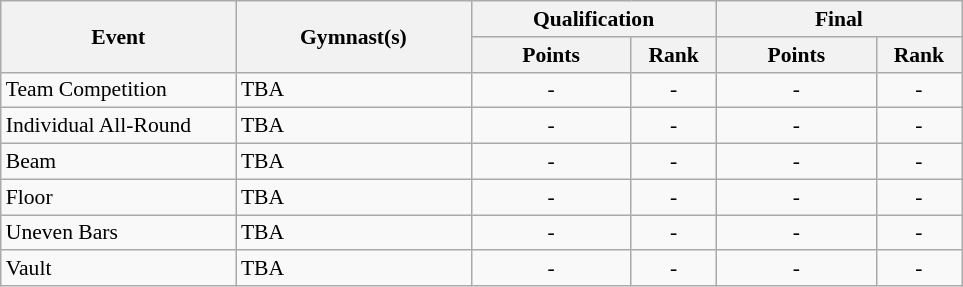<table class=wikitable style="font-size:90%">
<tr>
<th rowspan="2" width=150>Event</th>
<th rowspan="2" width=150>Gymnast(s)</th>
<th colspan="2" width=150>Qualification</th>
<th colspan="2" width=150>Final</th>
</tr>
<tr>
<th width=100>Points</th>
<th width=50>Rank</th>
<th width=100>Points</th>
<th width=50>Rank</th>
</tr>
<tr>
<td>Team Competition</td>
<td>TBA</td>
<td align="center">-</td>
<td align="center">-</td>
<td align="center">-</td>
<td align="center">-</td>
</tr>
<tr>
<td>Individual All-Round</td>
<td>TBA</td>
<td align="center">-</td>
<td align="center">-</td>
<td align="center">-</td>
<td align="center">-</td>
</tr>
<tr>
<td>Beam</td>
<td>TBA</td>
<td align="center">-</td>
<td align="center">-</td>
<td align="center">-</td>
<td align="center">-</td>
</tr>
<tr>
<td>Floor</td>
<td>TBA</td>
<td align="center">-</td>
<td align="center">-</td>
<td align="center">-</td>
<td align="center">-</td>
</tr>
<tr>
<td>Uneven Bars</td>
<td>TBA</td>
<td align="center">-</td>
<td align="center">-</td>
<td align="center">-</td>
<td align="center">-</td>
</tr>
<tr>
<td>Vault</td>
<td>TBA</td>
<td align="center">-</td>
<td align="center">-</td>
<td align="center">-</td>
<td align="center">-</td>
</tr>
</table>
